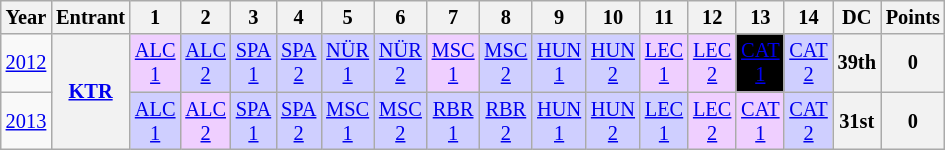<table class="wikitable" style="text-align:center; font-size:85%">
<tr>
<th>Year</th>
<th>Entrant</th>
<th>1</th>
<th>2</th>
<th>3</th>
<th>4</th>
<th>5</th>
<th>6</th>
<th>7</th>
<th>8</th>
<th>9</th>
<th>10</th>
<th>11</th>
<th>12</th>
<th>13</th>
<th>14</th>
<th>DC</th>
<th>Points</th>
</tr>
<tr>
<td><a href='#'>2012</a></td>
<th rowspan="2"><a href='#'>KTR</a></th>
<td style="background:#efcfff;"><a href='#'>ALC<br>1</a><br></td>
<td style="background:#cfcfff;"><a href='#'>ALC<br>2</a><br></td>
<td style="background:#cfcfff;"><a href='#'>SPA<br>1</a><br></td>
<td style="background:#cfcfff;"><a href='#'>SPA<br>2</a><br></td>
<td style="background:#cfcfff;"><a href='#'>NÜR<br>1</a><br></td>
<td style="background:#cfcfff;"><a href='#'>NÜR<br>2</a><br></td>
<td style="background:#efcfff;"><a href='#'>MSC<br>1</a><br></td>
<td style="background:#cfcfff;"><a href='#'>MSC<br>2</a><br></td>
<td style="background:#cfcfff;"><a href='#'>HUN<br>1</a><br></td>
<td style="background:#cfcfff;"><a href='#'>HUN<br>2</a><br></td>
<td style="background:#efcfff;"><a href='#'>LEC<br>1</a><br></td>
<td style="background:#efcfff;"><a href='#'>LEC<br>2</a><br></td>
<td style="background:#000000;color:white"><a href='#'><span>CAT<br>1</span></a><br></td>
<td style="background:#cfcfff;"><a href='#'>CAT<br>2</a><br></td>
<th>39th</th>
<th>0</th>
</tr>
<tr>
<td><a href='#'>2013</a></td>
<td style="background:#cfcfff;"><a href='#'>ALC<br>1</a><br></td>
<td style="background:#efcfff;"><a href='#'>ALC<br>2</a><br></td>
<td style="background:#cfcfff;"><a href='#'>SPA<br>1</a><br></td>
<td style="background:#cfcfff;"><a href='#'>SPA<br>2</a><br></td>
<td style="background:#cfcfff;"><a href='#'>MSC<br>1</a><br></td>
<td style="background:#cfcfff;"><a href='#'>MSC<br>2</a><br></td>
<td style="background:#cfcfff;"><a href='#'>RBR<br>1</a><br></td>
<td style="background:#cfcfff;"><a href='#'>RBR<br>2</a><br></td>
<td style="background:#cfcfff;"><a href='#'>HUN<br>1</a><br></td>
<td style="background:#cfcfff;"><a href='#'>HUN<br>2</a><br></td>
<td style="background:#cfcfff;"><a href='#'>LEC<br>1</a><br></td>
<td style="background:#efcfff;"><a href='#'>LEC<br>2</a><br></td>
<td style="background:#efcfff;"><a href='#'>CAT<br>1</a><br></td>
<td style="background:#cfcfff;"><a href='#'>CAT<br>2</a><br></td>
<th>31st</th>
<th>0</th>
</tr>
</table>
